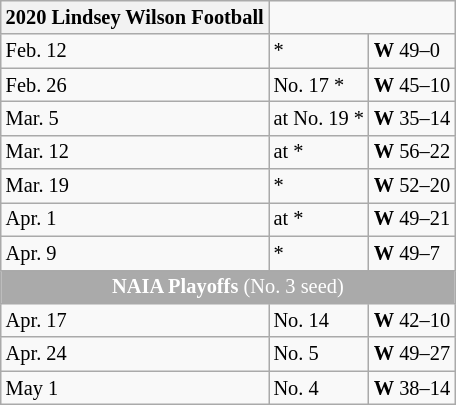<table class="wikitable collapsible collapsed" style="font-size:85%">
<tr>
<th style=>2020 Lindsey Wilson Football</th>
</tr>
<tr>
<td>Feb. 12</td>
<td>*</td>
<td><strong>W</strong> 49–0</td>
</tr>
<tr>
<td>Feb. 26</td>
<td>No. 17 *</td>
<td><strong>W</strong> 45–10</td>
</tr>
<tr>
<td>Mar. 5</td>
<td>at No. 19 *</td>
<td><strong>W</strong> 35–14</td>
</tr>
<tr>
<td>Mar. 12</td>
<td>at *</td>
<td><strong>W</strong> 56–22</td>
</tr>
<tr>
<td>Mar. 19</td>
<td>*</td>
<td><strong>W</strong> 52–20</td>
</tr>
<tr>
<td>Apr. 1</td>
<td>at *</td>
<td><strong>W</strong> 49–21</td>
</tr>
<tr>
<td>Apr. 9</td>
<td>*</td>
<td><strong>W</strong> 49–7</td>
</tr>
<tr>
<td colspan=3 style="text-align:center; background:#aaaaaa; color:white"><strong>NAIA Playoffs</strong> (No. 3 seed)</td>
</tr>
<tr>
<td>Apr. 17</td>
<td>No. 14 </td>
<td><strong>W</strong> 42–10</td>
</tr>
<tr>
<td>Apr. 24</td>
<td>No. 5 </td>
<td><strong>W</strong> 49–27</td>
</tr>
<tr>
<td>May 1</td>
<td>No. 4 </td>
<td><strong>W</strong> 38–14</td>
</tr>
</table>
